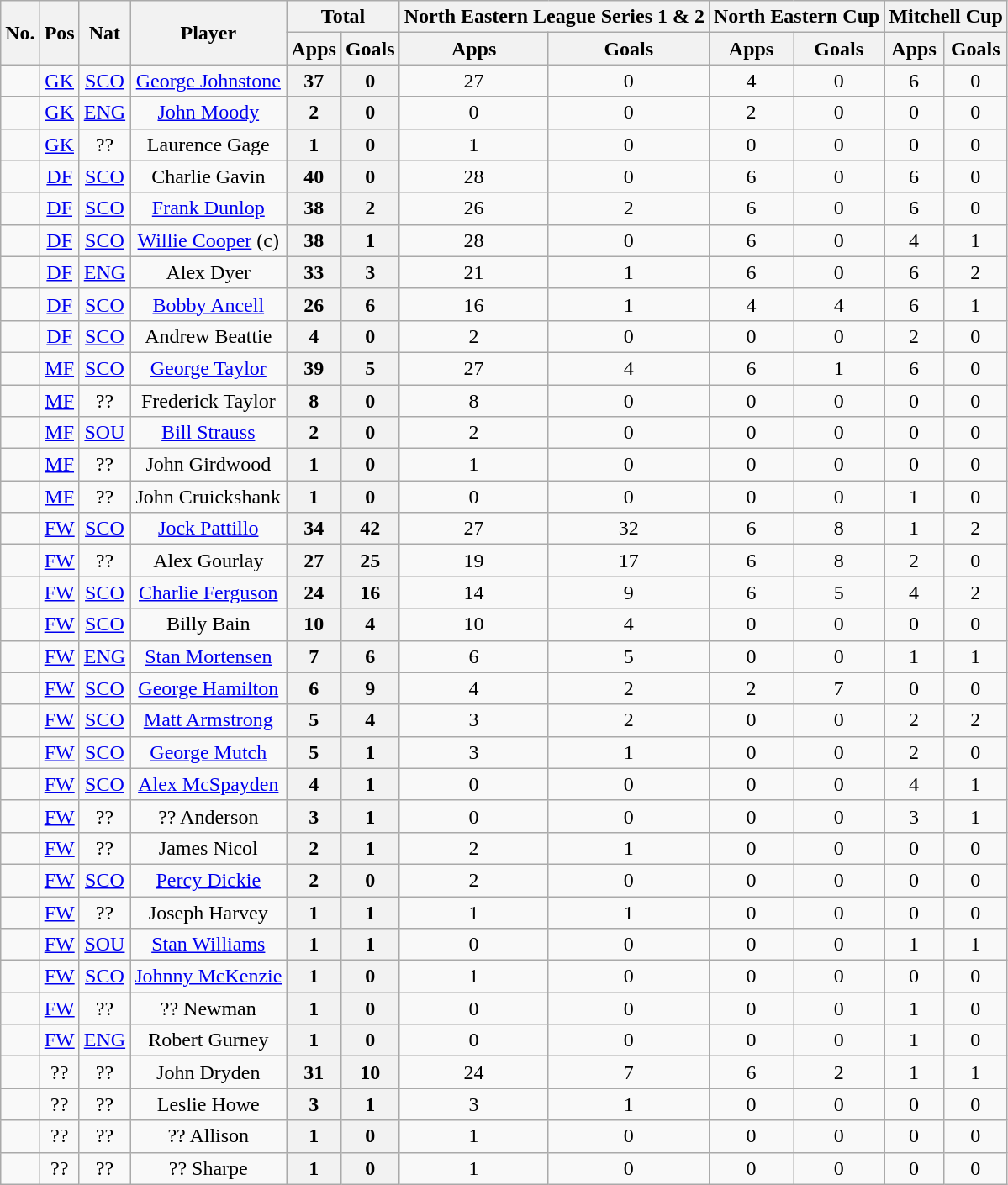<table class="wikitable sortable" style="text-align: center;">
<tr>
<th rowspan="2"><abbr>No.</abbr></th>
<th rowspan="2"><abbr>Pos</abbr></th>
<th rowspan="2"><abbr>Nat</abbr></th>
<th rowspan="2">Player</th>
<th colspan="2">Total</th>
<th colspan="2">North Eastern League Series 1 & 2</th>
<th colspan="2">North Eastern Cup</th>
<th colspan="2">Mitchell Cup</th>
</tr>
<tr>
<th>Apps</th>
<th>Goals</th>
<th>Apps</th>
<th>Goals</th>
<th>Apps</th>
<th>Goals</th>
<th>Apps</th>
<th>Goals</th>
</tr>
<tr>
<td></td>
<td><a href='#'>GK</a></td>
<td> <a href='#'>SCO</a></td>
<td><a href='#'>George Johnstone</a></td>
<th>37</th>
<th>0</th>
<td>27</td>
<td>0</td>
<td>4</td>
<td>0</td>
<td>6</td>
<td>0</td>
</tr>
<tr>
<td></td>
<td><a href='#'>GK</a></td>
<td> <a href='#'>ENG</a></td>
<td><a href='#'>John Moody</a></td>
<th>2</th>
<th>0</th>
<td>0</td>
<td>0</td>
<td>2</td>
<td>0</td>
<td>0</td>
<td>0</td>
</tr>
<tr>
<td></td>
<td><a href='#'>GK</a></td>
<td>??</td>
<td>Laurence Gage</td>
<th>1</th>
<th>0</th>
<td>1</td>
<td>0</td>
<td>0</td>
<td>0</td>
<td>0</td>
<td>0</td>
</tr>
<tr>
<td></td>
<td><a href='#'>DF</a></td>
<td> <a href='#'>SCO</a></td>
<td>Charlie Gavin</td>
<th>40</th>
<th>0</th>
<td>28</td>
<td>0</td>
<td>6</td>
<td>0</td>
<td>6</td>
<td>0</td>
</tr>
<tr>
<td></td>
<td><a href='#'>DF</a></td>
<td> <a href='#'>SCO</a></td>
<td><a href='#'>Frank Dunlop</a></td>
<th>38</th>
<th>2</th>
<td>26</td>
<td>2</td>
<td>6</td>
<td>0</td>
<td>6</td>
<td>0</td>
</tr>
<tr>
<td></td>
<td><a href='#'>DF</a></td>
<td> <a href='#'>SCO</a></td>
<td><a href='#'>Willie Cooper</a> (c)</td>
<th>38</th>
<th>1</th>
<td>28</td>
<td>0</td>
<td>6</td>
<td>0</td>
<td>4</td>
<td>1</td>
</tr>
<tr>
<td></td>
<td><a href='#'>DF</a></td>
<td> <a href='#'>ENG</a></td>
<td>Alex Dyer</td>
<th>33</th>
<th>3</th>
<td>21</td>
<td>1</td>
<td>6</td>
<td>0</td>
<td>6</td>
<td>2</td>
</tr>
<tr>
<td></td>
<td><a href='#'>DF</a></td>
<td> <a href='#'>SCO</a></td>
<td><a href='#'>Bobby Ancell</a></td>
<th>26</th>
<th>6</th>
<td>16</td>
<td>1</td>
<td>4</td>
<td>4</td>
<td>6</td>
<td>1</td>
</tr>
<tr>
<td></td>
<td><a href='#'>DF</a></td>
<td> <a href='#'>SCO</a></td>
<td>Andrew Beattie</td>
<th>4</th>
<th>0</th>
<td>2</td>
<td>0</td>
<td>0</td>
<td>0</td>
<td>2</td>
<td>0</td>
</tr>
<tr>
<td></td>
<td><a href='#'>MF</a></td>
<td> <a href='#'>SCO</a></td>
<td><a href='#'>George Taylor</a></td>
<th>39</th>
<th>5</th>
<td>27</td>
<td>4</td>
<td>6</td>
<td>1</td>
<td>6</td>
<td>0</td>
</tr>
<tr>
<td></td>
<td><a href='#'>MF</a></td>
<td>??</td>
<td>Frederick Taylor</td>
<th>8</th>
<th>0</th>
<td>8</td>
<td>0</td>
<td>0</td>
<td>0</td>
<td>0</td>
<td>0</td>
</tr>
<tr>
<td></td>
<td><a href='#'>MF</a></td>
<td> <a href='#'>SOU</a></td>
<td><a href='#'>Bill Strauss</a></td>
<th>2</th>
<th>0</th>
<td>2</td>
<td>0</td>
<td>0</td>
<td>0</td>
<td>0</td>
<td>0</td>
</tr>
<tr>
<td></td>
<td><a href='#'>MF</a></td>
<td>??</td>
<td>John Girdwood</td>
<th>1</th>
<th>0</th>
<td>1</td>
<td>0</td>
<td>0</td>
<td>0</td>
<td>0</td>
<td>0</td>
</tr>
<tr>
<td></td>
<td><a href='#'>MF</a></td>
<td>??</td>
<td>John Cruickshank</td>
<th>1</th>
<th>0</th>
<td>0</td>
<td>0</td>
<td>0</td>
<td>0</td>
<td>1</td>
<td>0</td>
</tr>
<tr>
<td></td>
<td><a href='#'>FW</a></td>
<td> <a href='#'>SCO</a></td>
<td><a href='#'>Jock Pattillo</a></td>
<th>34</th>
<th>42</th>
<td>27</td>
<td>32</td>
<td>6</td>
<td>8</td>
<td>1</td>
<td>2</td>
</tr>
<tr>
<td></td>
<td><a href='#'>FW</a></td>
<td>??</td>
<td>Alex Gourlay</td>
<th>27</th>
<th>25</th>
<td>19</td>
<td>17</td>
<td>6</td>
<td>8</td>
<td>2</td>
<td>0</td>
</tr>
<tr>
<td></td>
<td><a href='#'>FW</a></td>
<td> <a href='#'>SCO</a></td>
<td><a href='#'>Charlie Ferguson</a></td>
<th>24</th>
<th>16</th>
<td>14</td>
<td>9</td>
<td>6</td>
<td>5</td>
<td>4</td>
<td>2</td>
</tr>
<tr>
<td></td>
<td><a href='#'>FW</a></td>
<td> <a href='#'>SCO</a></td>
<td>Billy Bain</td>
<th>10</th>
<th>4</th>
<td>10</td>
<td>4</td>
<td>0</td>
<td>0</td>
<td>0</td>
<td>0</td>
</tr>
<tr>
<td></td>
<td><a href='#'>FW</a></td>
<td> <a href='#'>ENG</a></td>
<td><a href='#'>Stan Mortensen</a></td>
<th>7</th>
<th>6</th>
<td>6</td>
<td>5</td>
<td>0</td>
<td>0</td>
<td>1</td>
<td>1</td>
</tr>
<tr>
<td></td>
<td><a href='#'>FW</a></td>
<td> <a href='#'>SCO</a></td>
<td><a href='#'>George Hamilton</a></td>
<th>6</th>
<th>9</th>
<td>4</td>
<td>2</td>
<td>2</td>
<td>7</td>
<td>0</td>
<td>0</td>
</tr>
<tr>
<td></td>
<td><a href='#'>FW</a></td>
<td> <a href='#'>SCO</a></td>
<td><a href='#'>Matt Armstrong</a></td>
<th>5</th>
<th>4</th>
<td>3</td>
<td>2</td>
<td>0</td>
<td>0</td>
<td>2</td>
<td>2</td>
</tr>
<tr>
<td></td>
<td><a href='#'>FW</a></td>
<td> <a href='#'>SCO</a></td>
<td><a href='#'>George Mutch</a></td>
<th>5</th>
<th>1</th>
<td>3</td>
<td>1</td>
<td>0</td>
<td>0</td>
<td>2</td>
<td>0</td>
</tr>
<tr>
<td></td>
<td><a href='#'>FW</a></td>
<td> <a href='#'>SCO</a></td>
<td><a href='#'>Alex McSpayden</a></td>
<th>4</th>
<th>1</th>
<td>0</td>
<td>0</td>
<td>0</td>
<td>0</td>
<td>4</td>
<td>1</td>
</tr>
<tr>
<td></td>
<td><a href='#'>FW</a></td>
<td>??</td>
<td>?? Anderson</td>
<th>3</th>
<th>1</th>
<td>0</td>
<td>0</td>
<td>0</td>
<td>0</td>
<td>3</td>
<td>1</td>
</tr>
<tr>
<td></td>
<td><a href='#'>FW</a></td>
<td>??</td>
<td>James Nicol</td>
<th>2</th>
<th>1</th>
<td>2</td>
<td>1</td>
<td>0</td>
<td>0</td>
<td>0</td>
<td>0</td>
</tr>
<tr>
<td></td>
<td><a href='#'>FW</a></td>
<td> <a href='#'>SCO</a></td>
<td><a href='#'>Percy Dickie</a></td>
<th>2</th>
<th>0</th>
<td>2</td>
<td>0</td>
<td>0</td>
<td>0</td>
<td>0</td>
<td>0</td>
</tr>
<tr>
<td></td>
<td><a href='#'>FW</a></td>
<td>??</td>
<td>Joseph Harvey</td>
<th>1</th>
<th>1</th>
<td>1</td>
<td>1</td>
<td>0</td>
<td>0</td>
<td>0</td>
<td>0</td>
</tr>
<tr>
<td></td>
<td><a href='#'>FW</a></td>
<td> <a href='#'>SOU</a></td>
<td><a href='#'>Stan Williams</a></td>
<th>1</th>
<th>1</th>
<td>0</td>
<td>0</td>
<td>0</td>
<td>0</td>
<td>1</td>
<td>1</td>
</tr>
<tr>
<td></td>
<td><a href='#'>FW</a></td>
<td> <a href='#'>SCO</a></td>
<td><a href='#'>Johnny McKenzie</a></td>
<th>1</th>
<th>0</th>
<td>1</td>
<td>0</td>
<td>0</td>
<td>0</td>
<td>0</td>
<td>0</td>
</tr>
<tr>
<td></td>
<td><a href='#'>FW</a></td>
<td>??</td>
<td>?? Newman</td>
<th>1</th>
<th>0</th>
<td>0</td>
<td>0</td>
<td>0</td>
<td>0</td>
<td>1</td>
<td>0</td>
</tr>
<tr>
<td></td>
<td><a href='#'>FW</a></td>
<td> <a href='#'>ENG</a></td>
<td>Robert Gurney</td>
<th>1</th>
<th>0</th>
<td>0</td>
<td>0</td>
<td>0</td>
<td>0</td>
<td>1</td>
<td>0</td>
</tr>
<tr>
<td></td>
<td>??</td>
<td>??</td>
<td>John Dryden</td>
<th>31</th>
<th>10</th>
<td>24</td>
<td>7</td>
<td>6</td>
<td>2</td>
<td>1</td>
<td>1</td>
</tr>
<tr>
<td></td>
<td>??</td>
<td>??</td>
<td>Leslie Howe</td>
<th>3</th>
<th>1</th>
<td>3</td>
<td>1</td>
<td>0</td>
<td>0</td>
<td>0</td>
<td>0</td>
</tr>
<tr>
<td></td>
<td>??</td>
<td>??</td>
<td>?? Allison</td>
<th>1</th>
<th>0</th>
<td>1</td>
<td>0</td>
<td>0</td>
<td>0</td>
<td>0</td>
<td>0</td>
</tr>
<tr>
<td></td>
<td>??</td>
<td>??</td>
<td>?? Sharpe</td>
<th>1</th>
<th>0</th>
<td>1</td>
<td>0</td>
<td>0</td>
<td>0</td>
<td>0</td>
<td>0</td>
</tr>
</table>
